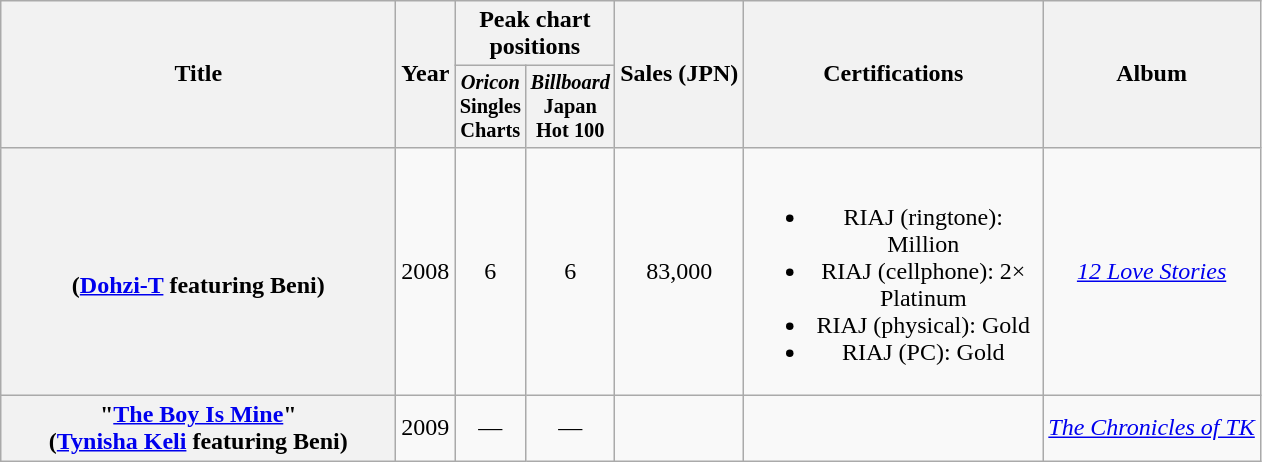<table class="wikitable plainrowheaders" style="text-align:center;">
<tr>
<th scope="col" rowspan="2" style="width:16em;">Title</th>
<th scope="col" rowspan="2">Year</th>
<th scope="col" colspan="2">Peak chart positions</th>
<th scope="col" rowspan="2">Sales (JPN)</th>
<th scope="col" rowspan="2" style="width:12em;">Certifications</th>
<th scope="col" rowspan="2">Album</th>
</tr>
<tr>
<th style="width:3em;font-size:85%"><em>Oricon</em> Singles Charts<br></th>
<th style="width:3em;font-size:85%"><em>Billboard</em> Japan Hot 100<br></th>
</tr>
<tr>
<th scope="row"><br><span>(<a href='#'>Dohzi-T</a> featuring Beni)</span></th>
<td>2008</td>
<td>6</td>
<td>6</td>
<td>83,000</td>
<td><br><ul><li>RIAJ <span>(ringtone)</span>: Million</li><li>RIAJ <span>(cellphone)</span>: 2× Platinum</li><li>RIAJ <span>(physical)</span>: Gold</li><li>RIAJ <span>(PC)</span>: Gold</li></ul></td>
<td><em><a href='#'>12 Love Stories</a></em></td>
</tr>
<tr>
<th scope="row">"<a href='#'>The Boy Is Mine</a>"<br><span>(<a href='#'>Tynisha Keli</a> featuring Beni)</span></th>
<td>2009</td>
<td>—</td>
<td>—</td>
<td></td>
<td></td>
<td><em><a href='#'>The Chronicles of TK</a></em></td>
</tr>
</table>
